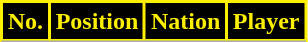<table class="wikitable sortable">
<tr>
<th style="background:#000; color:#fcf000; border:2px solid #fcf000;" scope="col">No.</th>
<th style="background:#000; color:#fcf000; border:2px solid #fcf000;" scope="col">Position</th>
<th style="background:#000; color:#fcf000; border:2px solid #fcf000;" scope="col">Nation</th>
<th style="background:#000; color:#fcf000; border:2px solid #fcf000;" scope="col">Player</th>
</tr>
<tr>
</tr>
</table>
